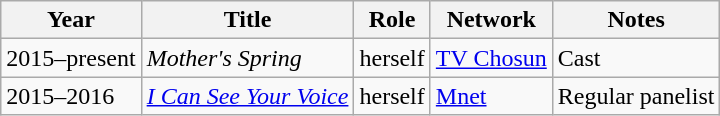<table class="wikitable">
<tr>
<th>Year</th>
<th>Title</th>
<th>Role</th>
<th>Network</th>
<th>Notes</th>
</tr>
<tr>
<td>2015–present</td>
<td><em>Mother's Spring</em></td>
<td>herself</td>
<td><a href='#'>TV Chosun</a></td>
<td>Cast</td>
</tr>
<tr>
<td>2015–2016</td>
<td><em><a href='#'>I Can See Your Voice</a></em></td>
<td>herself</td>
<td><a href='#'>Mnet</a></td>
<td>Regular panelist</td>
</tr>
</table>
